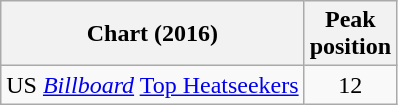<table class="wikitable sortable">
<tr>
<th>Chart (2016)</th>
<th>Peak<br>position</th>
</tr>
<tr>
<td>US <em><a href='#'>Billboard</a></em> <a href='#'>Top Heatseekers</a></td>
<td style="text-align:center;">12</td>
</tr>
</table>
